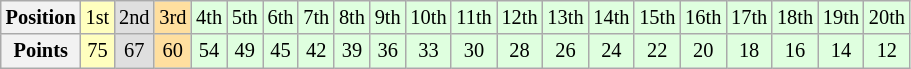<table class="wikitable" style="font-size:85%; text-align: center">
<tr>
<th>Position</th>
<td style="background:#FFFFBF;">1st</td>
<td style="background:#DFDFDF;">2nd</td>
<td style="background:#FFDF9F;">3rd</td>
<td style="background:#DFFFDF;">4th</td>
<td style="background:#DFFFDF;">5th</td>
<td style="background:#DFFFDF;">6th</td>
<td style="background:#DFFFDF;">7th</td>
<td style="background:#DFFFDF;">8th</td>
<td style="background:#DFFFDF;">9th</td>
<td style="background:#DFFFDF;">10th</td>
<td style="background:#DFFFDF;">11th</td>
<td style="background:#DFFFDF;">12th</td>
<td style="background:#DFFFDF;">13th</td>
<td style="background:#DFFFDF;">14th</td>
<td style="background:#DFFFDF;">15th</td>
<td style="background:#DFFFDF;">16th</td>
<td style="background:#DFFFDF;">17th</td>
<td style="background:#DFFFDF;">18th</td>
<td style="background:#DFFFDF;">19th</td>
<td style="background:#DFFFDF;">20th</td>
</tr>
<tr>
<th>Points</th>
<td style="background:#FFFFBF;">75</td>
<td style="background:#DFDFDF;">67</td>
<td style="background:#FFDF9F;">60</td>
<td style="background:#DFFFDF;">54</td>
<td style="background:#DFFFDF;">49</td>
<td style="background:#DFFFDF;">45</td>
<td style="background:#DFFFDF;">42</td>
<td style="background:#DFFFDF;">39</td>
<td style="background:#DFFFDF;">36</td>
<td style="background:#DFFFDF;">33</td>
<td style="background:#DFFFDF;">30</td>
<td style="background:#DFFFDF;">28</td>
<td style="background:#DFFFDF;">26</td>
<td style="background:#DFFFDF;">24</td>
<td style="background:#DFFFDF;">22</td>
<td style="background:#DFFFDF;">20</td>
<td style="background:#DFFFDF;">18</td>
<td style="background:#DFFFDF;">16</td>
<td style="background:#DFFFDF;">14</td>
<td style="background:#DFFFDF;">12</td>
</tr>
</table>
